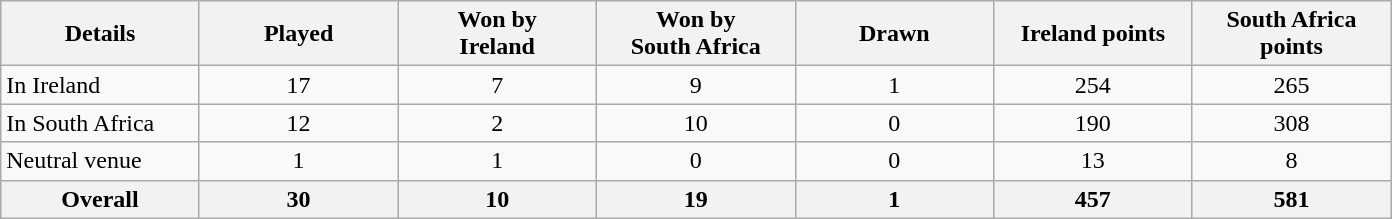<table class="wikitable sortable">
<tr>
<th width="125">Details</th>
<th width="125">Played</th>
<th width="125">Won by<br>Ireland</th>
<th width="125">Won by<br>South Africa</th>
<th width="125">Drawn</th>
<th width="125">Ireland points</th>
<th width="125">South Africa points</th>
</tr>
<tr>
<td>In Ireland</td>
<td align=center>17</td>
<td align=center>7</td>
<td align=center>9</td>
<td align=center>1</td>
<td align=center>254</td>
<td align=center>265</td>
</tr>
<tr>
<td>In South Africa</td>
<td align=center>12</td>
<td align=center>2</td>
<td align=center>10</td>
<td align=center>0</td>
<td align=center>190</td>
<td align=center>308</td>
</tr>
<tr>
<td>Neutral venue</td>
<td align=center>1</td>
<td align=center>1</td>
<td align=center>0</td>
<td align=center>0</td>
<td align=center>13</td>
<td align=center>8</td>
</tr>
<tr>
<th align=center><strong>Overall</strong></th>
<th align=center><strong>30</strong></th>
<th align=center><strong>10</strong></th>
<th align=center><strong>19</strong></th>
<th align=center><strong>1</strong></th>
<th align=center><strong>457</strong></th>
<th align=center><strong>581</strong></th>
</tr>
</table>
